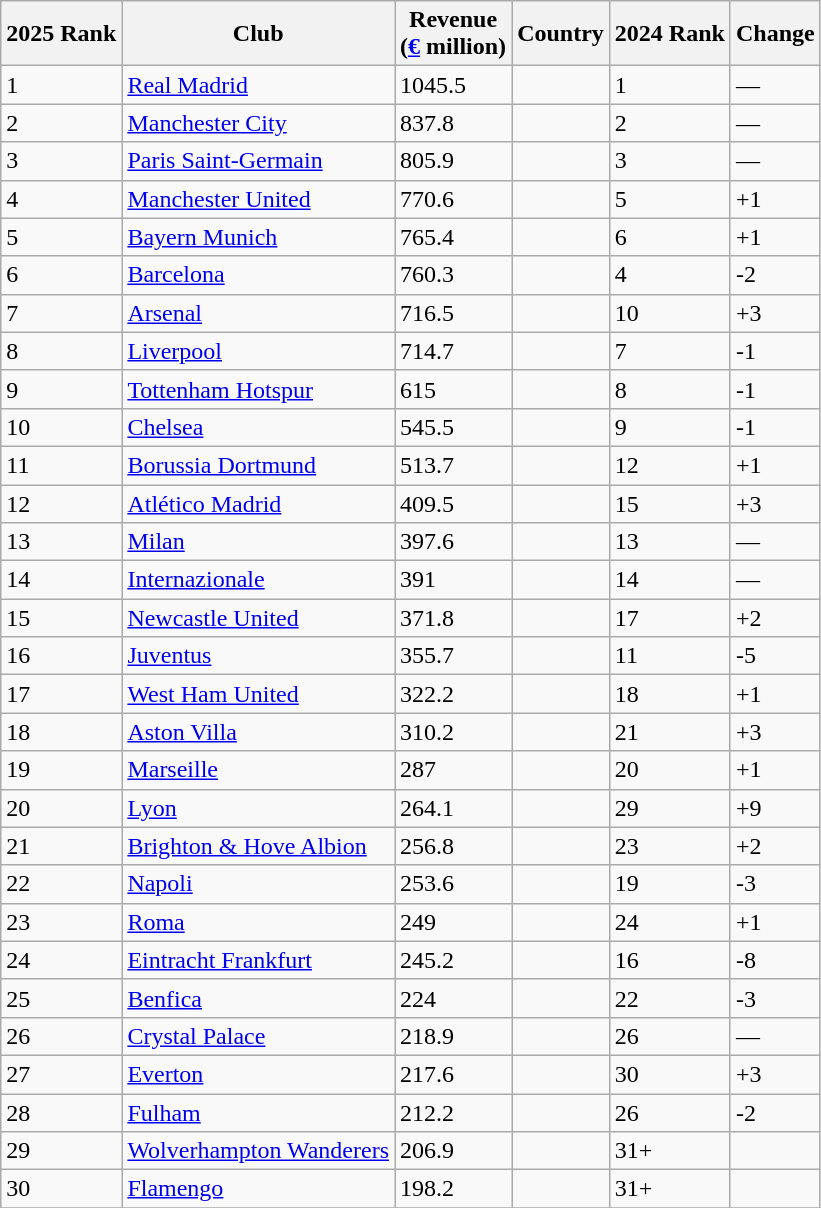<table class="wikitable sortable">
<tr>
<th>2025 Rank</th>
<th>Club</th>
<th>Revenue <br>(<a href='#'>€</a> million)</th>
<th>Country</th>
<th>2024 Rank</th>
<th>Change</th>
</tr>
<tr>
<td>1</td>
<td><a href='#'>Real Madrid</a></td>
<td>1045.5</td>
<td></td>
<td>1</td>
<td> —</td>
</tr>
<tr>
<td>2</td>
<td><a href='#'>Manchester City</a></td>
<td>837.8</td>
<td></td>
<td>2</td>
<td> —</td>
</tr>
<tr>
<td>3</td>
<td><a href='#'>Paris Saint-Germain</a></td>
<td>805.9</td>
<td></td>
<td>3</td>
<td> —</td>
</tr>
<tr>
<td>4</td>
<td><a href='#'>Manchester United</a></td>
<td>770.6</td>
<td></td>
<td>5</td>
<td> +1</td>
</tr>
<tr>
<td>5</td>
<td><a href='#'>Bayern Munich</a></td>
<td>765.4</td>
<td></td>
<td>6</td>
<td> +1</td>
</tr>
<tr>
<td>6</td>
<td><a href='#'>Barcelona</a></td>
<td>760.3</td>
<td></td>
<td>4</td>
<td> -2</td>
</tr>
<tr>
<td>7</td>
<td><a href='#'>Arsenal</a></td>
<td>716.5</td>
<td></td>
<td>10</td>
<td> +3</td>
</tr>
<tr>
<td>8</td>
<td><a href='#'>Liverpool</a></td>
<td>714.7</td>
<td></td>
<td>7</td>
<td> -1</td>
</tr>
<tr>
<td>9</td>
<td><a href='#'>Tottenham Hotspur</a></td>
<td>615</td>
<td></td>
<td>8</td>
<td> -1</td>
</tr>
<tr>
<td>10</td>
<td><a href='#'>Chelsea</a></td>
<td>545.5</td>
<td></td>
<td>9</td>
<td> -1</td>
</tr>
<tr>
<td>11</td>
<td><a href='#'>Borussia Dortmund</a></td>
<td>513.7</td>
<td></td>
<td>12</td>
<td> +1</td>
</tr>
<tr>
<td>12</td>
<td><a href='#'>Atlético Madrid</a></td>
<td>409.5</td>
<td></td>
<td>15</td>
<td> +3</td>
</tr>
<tr>
<td>13</td>
<td><a href='#'>Milan</a></td>
<td>397.6</td>
<td></td>
<td>13</td>
<td> —</td>
</tr>
<tr>
<td>14</td>
<td><a href='#'>Internazionale</a></td>
<td>391</td>
<td></td>
<td>14</td>
<td> —</td>
</tr>
<tr>
<td>15</td>
<td><a href='#'>Newcastle United</a></td>
<td>371.8</td>
<td></td>
<td>17</td>
<td> +2</td>
</tr>
<tr>
<td>16</td>
<td><a href='#'>Juventus</a></td>
<td>355.7</td>
<td></td>
<td>11</td>
<td> -5</td>
</tr>
<tr>
<td>17</td>
<td><a href='#'>West Ham United</a></td>
<td>322.2</td>
<td></td>
<td>18</td>
<td> +1</td>
</tr>
<tr>
<td>18</td>
<td><a href='#'>Aston Villa</a></td>
<td>310.2</td>
<td></td>
<td>21</td>
<td> +3</td>
</tr>
<tr>
<td>19</td>
<td><a href='#'>Marseille</a></td>
<td>287</td>
<td></td>
<td>20</td>
<td> +1</td>
</tr>
<tr>
<td>20</td>
<td><a href='#'>Lyon</a></td>
<td>264.1</td>
<td></td>
<td>29</td>
<td> +9</td>
</tr>
<tr>
<td>21</td>
<td><a href='#'>Brighton & Hove Albion</a></td>
<td>256.8</td>
<td></td>
<td>23</td>
<td> +2</td>
</tr>
<tr>
<td>22</td>
<td><a href='#'>Napoli</a></td>
<td>253.6</td>
<td></td>
<td>19</td>
<td> -3</td>
</tr>
<tr>
<td>23</td>
<td><a href='#'>Roma</a></td>
<td>249</td>
<td></td>
<td>24</td>
<td> +1</td>
</tr>
<tr>
<td>24</td>
<td><a href='#'>Eintracht Frankfurt</a></td>
<td>245.2</td>
<td></td>
<td>16</td>
<td> -8</td>
</tr>
<tr>
<td>25</td>
<td><a href='#'>Benfica</a></td>
<td>224</td>
<td></td>
<td>22</td>
<td> -3</td>
</tr>
<tr>
<td>26</td>
<td><a href='#'>Crystal Palace</a></td>
<td>218.9</td>
<td></td>
<td>26</td>
<td> —</td>
</tr>
<tr>
<td>27</td>
<td><a href='#'>Everton</a></td>
<td>217.6</td>
<td></td>
<td>30</td>
<td> +3</td>
</tr>
<tr>
<td>28</td>
<td><a href='#'>Fulham</a></td>
<td>212.2</td>
<td></td>
<td>26</td>
<td> -2</td>
</tr>
<tr>
<td>29</td>
<td><a href='#'>Wolverhampton Wanderers</a></td>
<td>206.9</td>
<td></td>
<td>31+</td>
<td></td>
</tr>
<tr>
<td>30</td>
<td><a href='#'>Flamengo</a></td>
<td>198.2</td>
<td></td>
<td>31+</td>
<td></td>
</tr>
<tr>
</tr>
</table>
